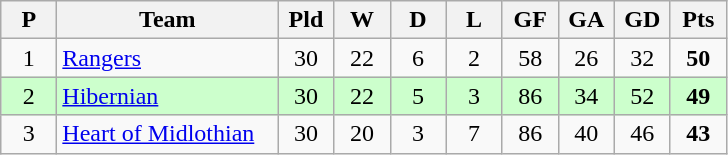<table class="wikitable" style="text-align: center;">
<tr>
<th width=30>P</th>
<th width=140>Team</th>
<th width=30>Pld</th>
<th width=30>W</th>
<th width=30>D</th>
<th width=30>L</th>
<th width=30>GF</th>
<th width=30>GA</th>
<th width=30>GD</th>
<th width=30>Pts</th>
</tr>
<tr>
<td>1</td>
<td align=left><a href='#'>Rangers</a></td>
<td>30</td>
<td>22</td>
<td>6</td>
<td>2</td>
<td>58</td>
<td>26</td>
<td>32</td>
<td><strong>50</strong></td>
</tr>
<tr style="background:#ccffcc;">
<td>2</td>
<td align=left><a href='#'>Hibernian</a></td>
<td>30</td>
<td>22</td>
<td>5</td>
<td>3</td>
<td>86</td>
<td>34</td>
<td>52</td>
<td><strong>49</strong></td>
</tr>
<tr>
<td>3</td>
<td align=left><a href='#'>Heart of Midlothian</a></td>
<td>30</td>
<td>20</td>
<td>3</td>
<td>7</td>
<td>86</td>
<td>40</td>
<td>46</td>
<td><strong>43</strong></td>
</tr>
</table>
